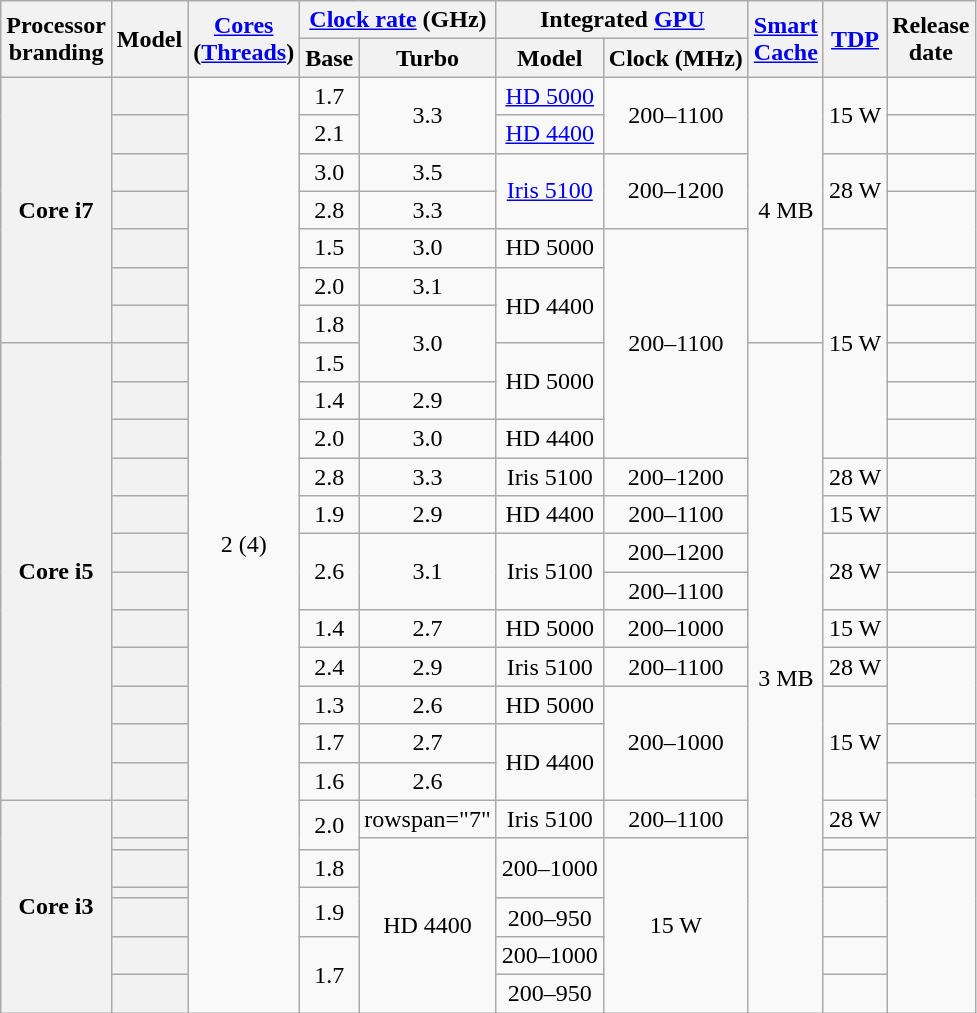<table class="wikitable sortable nowrap" style="text-align: center;">
<tr>
<th class="unsortable" rowspan="2">Processor<br>branding</th>
<th rowspan="2">Model</th>
<th class="unsortable" rowspan="2"><a href='#'>Cores</a><br>(<a href='#'>Threads</a>)</th>
<th colspan="2"><a href='#'>Clock rate</a> (GHz)</th>
<th colspan="2">Integrated <a href='#'>GPU</a></th>
<th class="unsortable" rowspan="2"><a href='#'>Smart<br>Cache</a></th>
<th rowspan="2"><a href='#'>TDP</a></th>
<th rowspan="2">Release<br>date</th>
</tr>
<tr>
<th class="unsortable">Base</th>
<th class="unsortable">Turbo</th>
<th class="unsortable">Model</th>
<th class="unsortable">Clock (MHz)</th>
</tr>
<tr>
<th rowspan="7">Core i7</th>
<th style="text-align:left;" data-sort-value="sku26"></th>
<td rowspan="26">2 (4)</td>
<td>1.7</td>
<td rowspan="2">3.3</td>
<td><a href='#'>HD 5000</a></td>
<td rowspan="2">200–1100</td>
<td rowspan="7">4 MB</td>
<td rowspan="2">15 W</td>
<td></td>
</tr>
<tr>
<th style="text-align:left;" data-sort-value="sku25"></th>
<td>2.1</td>
<td><a href='#'>HD 4400</a></td>
<td></td>
</tr>
<tr>
<th style="text-align:left;" data-sort-value="sku24"></th>
<td>3.0</td>
<td>3.5</td>
<td rowspan="2"><a href='#'>Iris 5100</a></td>
<td rowspan="2">200–1200</td>
<td rowspan="2">28 W</td>
<td></td>
</tr>
<tr>
<th style="text-align:left;" data-sort-value="sku23"></th>
<td>2.8</td>
<td>3.3</td>
<td rowspan="2"></td>
</tr>
<tr>
<th style="text-align:left;" data-sort-value="sku22"></th>
<td>1.5</td>
<td>3.0</td>
<td>HD 5000</td>
<td rowspan="6">200–1100</td>
<td rowspan="6">15 W</td>
</tr>
<tr>
<th style="text-align:left;" data-sort-value="sku21"></th>
<td>2.0</td>
<td>3.1</td>
<td rowspan="2">HD 4400</td>
<td></td>
</tr>
<tr>
<th style="text-align:left;" data-sort-value="sku20"></th>
<td>1.8</td>
<td rowspan="2">3.0</td>
<td></td>
</tr>
<tr>
<th rowspan="12">Core i5</th>
<th style="text-align:left;" data-sort-value="sku19"></th>
<td>1.5</td>
<td rowspan="2">HD 5000</td>
<td rowspan="19">3 MB</td>
<td></td>
</tr>
<tr>
<th style="text-align:left;" data-sort-value="sku18"></th>
<td>1.4</td>
<td>2.9</td>
<td></td>
</tr>
<tr>
<th style="text-align:left;" data-sort-value="sku17"></th>
<td>2.0</td>
<td>3.0</td>
<td>HD 4400</td>
<td></td>
</tr>
<tr>
<th style="text-align:left;" data-sort-value="sku16"></th>
<td>2.8</td>
<td>3.3</td>
<td>Iris 5100</td>
<td>200–1200</td>
<td>28 W</td>
<td></td>
</tr>
<tr>
<th style="text-align:left;" data-sort-value="sku15"></th>
<td>1.9</td>
<td>2.9</td>
<td>HD 4400</td>
<td>200–1100</td>
<td>15 W</td>
<td></td>
</tr>
<tr>
<th style="text-align:left;" data-sort-value="sku14"></th>
<td rowspan="2">2.6</td>
<td rowspan="2">3.1</td>
<td rowspan="2">Iris 5100</td>
<td>200–1200</td>
<td rowspan="2">28 W</td>
<td></td>
</tr>
<tr>
<th style="text-align:left;" data-sort-value="sku13"></th>
<td>200–1100</td>
<td></td>
</tr>
<tr>
<th style="text-align:left;" data-sort-value="sku12"></th>
<td>1.4</td>
<td>2.7</td>
<td>HD 5000</td>
<td>200–1000</td>
<td>15 W</td>
<td></td>
</tr>
<tr>
<th style="text-align:left;" data-sort-value="sku11"></th>
<td>2.4</td>
<td>2.9</td>
<td>Iris 5100</td>
<td>200–1100</td>
<td>28 W</td>
<td rowspan="2"></td>
</tr>
<tr>
<th style="text-align:left;" data-sort-value="sku10"></th>
<td>1.3</td>
<td>2.6</td>
<td>HD 5000</td>
<td rowspan="3">200–1000</td>
<td rowspan="3">15 W</td>
</tr>
<tr>
<th style="text-align:left;" data-sort-value="sku9"></th>
<td>1.7</td>
<td>2.7</td>
<td rowspan="2">HD 4400</td>
<td></td>
</tr>
<tr>
<th style="text-align:left;" data-sort-value="sku8"></th>
<td>1.6</td>
<td>2.6</td>
<td rowspan="2"></td>
</tr>
<tr>
<th rowspan="7">Core i3</th>
<th style="text-align:left;" data-sort-value="sku7"></th>
<td rowspan="2">2.0</td>
<td>rowspan="7" </td>
<td>Iris 5100</td>
<td>200–1100</td>
<td>28 W</td>
</tr>
<tr>
<th style="text-align:left;" data-sort-value="sku6"></th>
<td rowspan="6">HD 4400</td>
<td rowspan="3">200–1000</td>
<td rowspan="6">15 W</td>
<td></td>
</tr>
<tr>
<th style="text-align:left;" data-sort-value="sku5"></th>
<td>1.8</td>
<td></td>
</tr>
<tr>
<th style="text-align:left;" data-sort-value="sku4"></th>
<td rowspan="2">1.9</td>
<td rowspan="2"></td>
</tr>
<tr>
<th style="text-align:left;" data-sort-value="sku3"></th>
<td>200–950</td>
</tr>
<tr>
<th style="text-align:left;" data-sort-value="sku2"></th>
<td rowspan="2">1.7</td>
<td>200–1000</td>
<td></td>
</tr>
<tr>
<th style="text-align:left;" data-sort-value="sku1"></th>
<td>200–950</td>
<td></td>
</tr>
</table>
